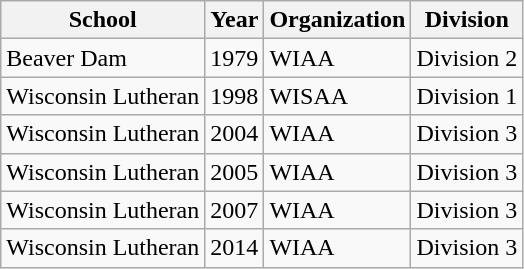<table class="wikitable">
<tr>
<th>School</th>
<th>Year</th>
<th>Organization</th>
<th>Division</th>
</tr>
<tr>
<td>Beaver Dam</td>
<td>1979</td>
<td>WIAA</td>
<td>Division 2</td>
</tr>
<tr>
<td>Wisconsin Lutheran</td>
<td>1998</td>
<td>WISAA</td>
<td>Division 1</td>
</tr>
<tr>
<td>Wisconsin Lutheran</td>
<td>2004</td>
<td>WIAA</td>
<td>Division 3</td>
</tr>
<tr>
<td>Wisconsin Lutheran</td>
<td>2005</td>
<td>WIAA</td>
<td>Division 3</td>
</tr>
<tr>
<td>Wisconsin Lutheran</td>
<td>2007</td>
<td>WIAA</td>
<td>Division 3</td>
</tr>
<tr>
<td>Wisconsin Lutheran</td>
<td>2014</td>
<td>WIAA</td>
<td>Division 3</td>
</tr>
</table>
